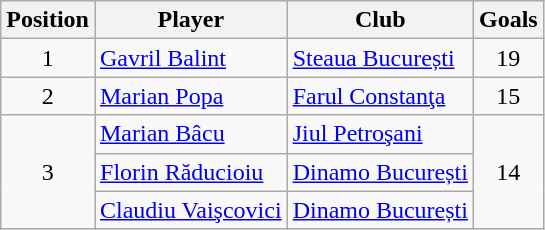<table class="wikitable">
<tr>
<th style="width:28px">Position</th>
<th>Player</th>
<th>Club</th>
<th>Goals</th>
</tr>
<tr>
<td rowspan="1" align="center">1</td>
<td><a href='#'>Gavril Balint</a></td>
<td><a href='#'>Steaua București</a></td>
<td align="center">19</td>
</tr>
<tr>
<td rowspan="1" align="center">2</td>
<td><a href='#'>Marian Popa</a></td>
<td><a href='#'>Farul Constanţa</a></td>
<td align="center">15</td>
</tr>
<tr>
<td rowspan="3" align="center">3</td>
<td><a href='#'>Marian Bâcu</a></td>
<td><a href='#'>Jiul Petroşani</a></td>
<td rowspan="3" align="center">14</td>
</tr>
<tr>
<td><a href='#'>Florin Răducioiu</a></td>
<td><a href='#'>Dinamo București</a></td>
</tr>
<tr>
<td><a href='#'>Claudiu Vaişcovici</a></td>
<td><a href='#'>Dinamo București</a></td>
</tr>
</table>
